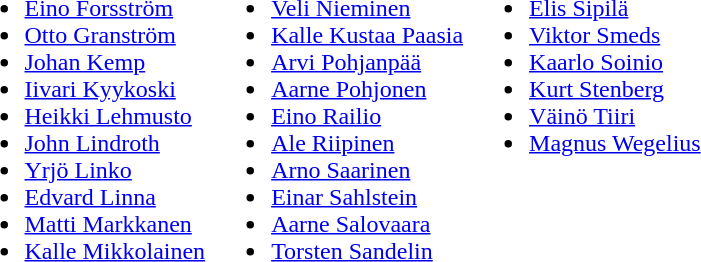<table>
<tr>
<td><br><ul><li><a href='#'>Eino Forsström</a></li><li><a href='#'>Otto Granström</a></li><li><a href='#'>Johan Kemp</a></li><li><a href='#'>Iivari Kyykoski</a></li><li><a href='#'>Heikki Lehmusto</a></li><li><a href='#'>John Lindroth</a></li><li><a href='#'>Yrjö Linko</a></li><li><a href='#'>Edvard Linna</a></li><li><a href='#'>Matti Markkanen</a></li><li><a href='#'>Kalle Mikkolainen</a></li></ul></td>
<td><br><ul><li><a href='#'>Veli Nieminen</a></li><li><a href='#'>Kalle Kustaa Paasia</a></li><li><a href='#'>Arvi Pohjanpää</a></li><li><a href='#'>Aarne Pohjonen</a></li><li><a href='#'>Eino Railio</a></li><li><a href='#'>Ale Riipinen</a></li><li><a href='#'>Arno Saarinen</a></li><li><a href='#'>Einar Sahlstein</a></li><li><a href='#'>Aarne Salovaara</a></li><li><a href='#'>Torsten Sandelin</a></li></ul></td>
<td valign=top><br><ul><li><a href='#'>Elis Sipilä</a></li><li><a href='#'>Viktor Smeds</a></li><li><a href='#'>Kaarlo Soinio</a></li><li><a href='#'>Kurt Stenberg</a></li><li><a href='#'>Väinö Tiiri</a></li><li><a href='#'>Magnus Wegelius</a></li></ul></td>
</tr>
</table>
